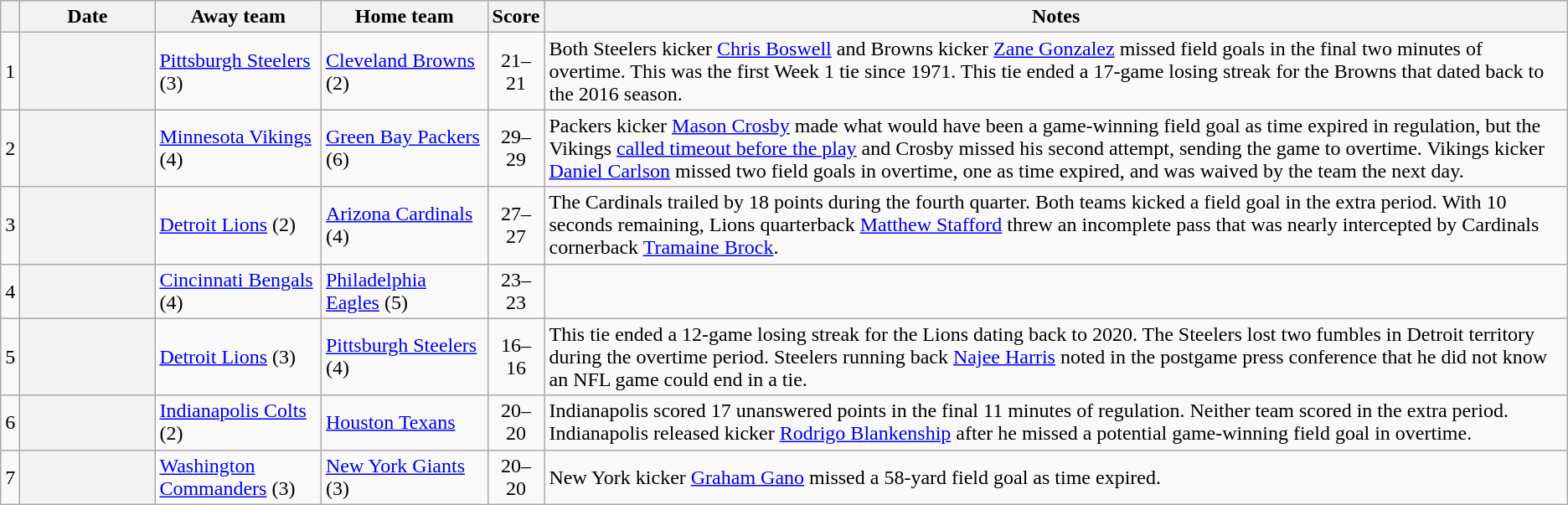<table class="wikitable plainrowheaders sortable">
<tr>
<th scope="col" width="1" class="unsortable"></th>
<th scope="col" width="100">Date</th>
<th scope="col" width="125">Away team</th>
<th scope="col" width="125">Home team</th>
<th scope="col" width="1">Score</th>
<th scope="col" class="unsortable">Notes</th>
</tr>
<tr>
<td align="center">1</td>
<th scope="row"></th>
<td><a href='#'>Pittsburgh Steelers</a> (3)</td>
<td><a href='#'>Cleveland Browns</a> (2)</td>
<td align="center">21–21</td>
<td>Both Steelers kicker <a href='#'>Chris Boswell</a> and Browns kicker <a href='#'>Zane Gonzalez</a> missed field goals in the final two minutes of overtime.  This was the first Week 1 tie since 1971. This tie ended a 17-game losing streak for the Browns that dated back to the 2016 season.</td>
</tr>
<tr>
<td align="center">2</td>
<th scope="row"></th>
<td><a href='#'>Minnesota Vikings</a> (4)</td>
<td><a href='#'>Green Bay Packers</a> (6)</td>
<td align="center">29–29</td>
<td>Packers kicker <a href='#'>Mason Crosby</a> made what would have been a game-winning field goal as time expired in regulation, but the Vikings <a href='#'>called timeout before the play</a> and Crosby missed his second attempt, sending the game to overtime. Vikings kicker <a href='#'>Daniel Carlson</a> missed two field goals in overtime, one as time expired, and was waived by the team the next day.</td>
</tr>
<tr>
<td align="center">3</td>
<th scope="row"></th>
<td><a href='#'>Detroit Lions</a> (2)</td>
<td><a href='#'>Arizona Cardinals</a> (4)</td>
<td align="center">27–27</td>
<td>The Cardinals trailed by 18 points during the fourth quarter. Both teams kicked a field goal in the extra period. With 10 seconds remaining, Lions quarterback <a href='#'>Matthew Stafford</a> threw an incomplete pass that was nearly intercepted by Cardinals cornerback <a href='#'>Tramaine Brock</a>.</td>
</tr>
<tr>
<td align="center">4</td>
<th scope="row"></th>
<td><a href='#'>Cincinnati Bengals</a> (4)</td>
<td><a href='#'>Philadelphia Eagles</a> (5)</td>
<td align="center">23–23</td>
<td></td>
</tr>
<tr>
<td align="center">5</td>
<th scope="row"></th>
<td><a href='#'>Detroit Lions</a> (3)</td>
<td><a href='#'>Pittsburgh Steelers</a> (4)</td>
<td align="center">16–16</td>
<td>This tie ended a 12-game losing streak for the Lions dating back to 2020. The Steelers lost two fumbles in Detroit territory during the overtime period. Steelers running back <a href='#'>Najee Harris</a> noted in the postgame press conference that he did not know an NFL game could end in a tie.</td>
</tr>
<tr>
<td align="center">6</td>
<th scope="row"></th>
<td><a href='#'>Indianapolis Colts</a> (2)</td>
<td><a href='#'>Houston Texans</a></td>
<td align="center">20–20</td>
<td>Indianapolis scored 17 unanswered points in the final 11 minutes of regulation. Neither team scored in the extra period. Indianapolis released kicker <a href='#'>Rodrigo Blankenship</a> after he missed a potential game-winning field goal in overtime.</td>
</tr>
<tr>
<td align="center">7</td>
<th scope="row"></th>
<td><a href='#'>Washington Commanders</a> (3)</td>
<td><a href='#'>New York Giants</a> (3)</td>
<td align="center">20–20</td>
<td>New York kicker <a href='#'>Graham Gano</a> missed a 58-yard field goal as time expired.</td>
</tr>
</table>
